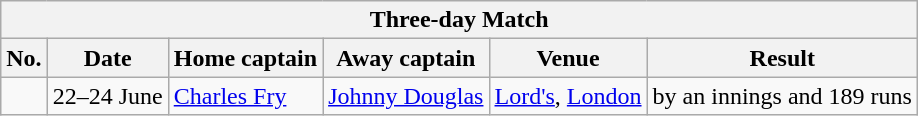<table class="wikitable">
<tr>
<th colspan="9">Three-day Match</th>
</tr>
<tr>
<th>No.</th>
<th>Date</th>
<th>Home captain</th>
<th>Away captain</th>
<th>Venue</th>
<th>Result</th>
</tr>
<tr>
<td></td>
<td>22–24 June</td>
<td><a href='#'>Charles Fry</a></td>
<td><a href='#'>Johnny Douglas</a></td>
<td><a href='#'>Lord's</a>, <a href='#'>London</a></td>
<td> by an innings and 189 runs</td>
</tr>
</table>
